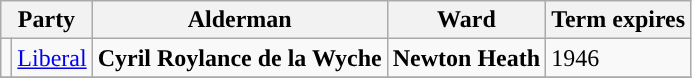<table class="wikitable">
<tr>
<th colspan="2">Party</th>
<th>Alderman</th>
<th>Ward</th>
<th>Term expires</th>
</tr>
<tr>
<td style="background-color:"></td>
<td><a href='#'>Liberal</a></td>
<td><strong>Cyril Roylance de la Wyche</strong></td>
<td><strong>Newton Heath</strong></td>
<td>1946</td>
</tr>
<tr>
</tr>
</table>
